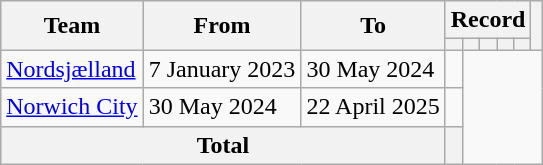<table class="wikitable" style="text-align: center;">
<tr>
<th rowspan="2">Team</th>
<th rowspan="2">From</th>
<th rowspan="2">To</th>
<th colspan="5">Record</th>
<th rowspan="2"></th>
</tr>
<tr>
<th></th>
<th></th>
<th></th>
<th></th>
<th></th>
</tr>
<tr>
<td align="left"><a href='#'>Nordsjælland</a></td>
<td align="left">7 January 2023</td>
<td align="left">30 May 2024<br></td>
<td></td>
</tr>
<tr>
<td align="left"><a href='#'>Norwich City</a></td>
<td align="left">30 May 2024</td>
<td align="left">22 April 2025<br></td>
<td></td>
</tr>
<tr>
<th colspan="3">Total<br></th>
<th></th>
</tr>
</table>
